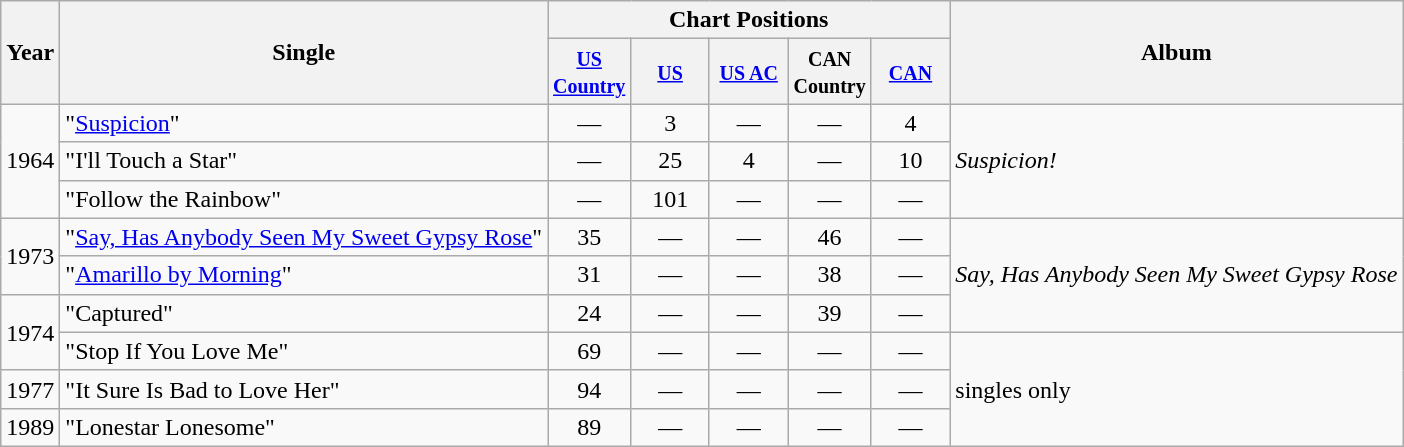<table class="wikitable">
<tr>
<th rowspan="2">Year</th>
<th rowspan="2">Single</th>
<th colspan="5">Chart Positions</th>
<th rowspan="2">Album</th>
</tr>
<tr>
<th width="45"><small><a href='#'>US Country</a></small></th>
<th width="45"><small><a href='#'>US</a></small><br></th>
<th width="45"><small><a href='#'>US AC</a></small></th>
<th width="45"><small>CAN Country</small></th>
<th width="45"><small><a href='#'>CAN</a></small></th>
</tr>
<tr>
<td rowspan="3">1964</td>
<td>"<a href='#'>Suspicion</a>"</td>
<td align="center">—</td>
<td align="center">3</td>
<td align="center">—</td>
<td align="center">—</td>
<td align="center">4</td>
<td rowspan="3"><em>Suspicion!</em></td>
</tr>
<tr>
<td>"I'll Touch a Star"</td>
<td align="center">—</td>
<td align="center">25</td>
<td align="center">4</td>
<td align="center">—</td>
<td align="center">10</td>
</tr>
<tr>
<td>"Follow the Rainbow"</td>
<td align="center">—</td>
<td align="center">101</td>
<td align="center">—</td>
<td align="center">—</td>
<td align="center">—</td>
</tr>
<tr>
<td rowspan="2">1973</td>
<td>"<a href='#'>Say, Has Anybody Seen My Sweet Gypsy Rose</a>"</td>
<td align="center">35</td>
<td align="center">—</td>
<td align="center">—</td>
<td align="center">46</td>
<td align="center">—</td>
<td rowspan="3"><em>Say, Has Anybody Seen My Sweet Gypsy Rose</em></td>
</tr>
<tr>
<td>"<a href='#'>Amarillo by Morning</a>"</td>
<td align="center">31</td>
<td align="center">—</td>
<td align="center">—</td>
<td align="center">38</td>
<td align="center">—</td>
</tr>
<tr>
<td rowspan="2">1974</td>
<td>"Captured"</td>
<td align="center">24</td>
<td align="center">—</td>
<td align="center">—</td>
<td align="center">39</td>
<td align="center">—</td>
</tr>
<tr>
<td>"Stop If You Love Me"</td>
<td align="center">69</td>
<td align="center">—</td>
<td align="center">—</td>
<td align="center">—</td>
<td align="center">—</td>
<td rowspan="3">singles only</td>
</tr>
<tr>
<td>1977</td>
<td>"It Sure Is Bad to Love Her"</td>
<td align="center">94</td>
<td align="center">—</td>
<td align="center">—</td>
<td align="center">—</td>
<td align="center">—</td>
</tr>
<tr>
<td>1989</td>
<td>"Lonestar Lonesome"</td>
<td align="center">89</td>
<td align="center">—</td>
<td align="center">—</td>
<td align="center">—</td>
<td align="center">—</td>
</tr>
</table>
